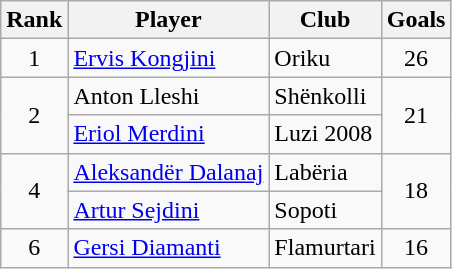<table class="wikitable" style="text-align:center">
<tr>
<th>Rank</th>
<th>Player</th>
<th>Club</th>
<th>Goals</th>
</tr>
<tr>
<td rowspan="1">1</td>
<td align="left"> <a href='#'>Ervis Kongjini</a></td>
<td align="left">Oriku</td>
<td rowspan="1">26</td>
</tr>
<tr>
<td rowspan="2">2</td>
<td align="left"> Anton Lleshi</td>
<td align="left">Shënkolli</td>
<td rowspan="2">21</td>
</tr>
<tr>
<td align="left"> <a href='#'>Eriol Merdini</a></td>
<td align="left">Luzi 2008</td>
</tr>
<tr>
<td rowspan="2">4</td>
<td align="left"> <a href='#'>Aleksandër Dalanaj</a></td>
<td align="left">Labëria</td>
<td rowspan="2">18</td>
</tr>
<tr>
<td align="left"> <a href='#'>Artur Sejdini</a></td>
<td align="left">Sopoti</td>
</tr>
<tr>
<td rowspan="1">6</td>
<td align="left"> <a href='#'>Gersi Diamanti</a></td>
<td align="left">Flamurtari</td>
<td rowspan="1">16</td>
</tr>
</table>
